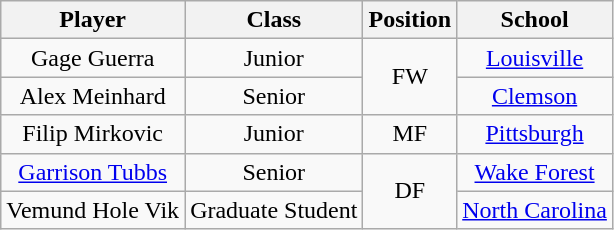<table class="wikitable sortable" style="text-align:center">
<tr>
<th>Player</th>
<th>Class</th>
<th>Position</th>
<th>School</th>
</tr>
<tr>
<td>Gage Guerra</td>
<td>Junior</td>
<td rowspan=2>FW</td>
<td><a href='#'>Louisville</a></td>
</tr>
<tr>
<td>Alex Meinhard</td>
<td>Senior</td>
<td><a href='#'>Clemson</a></td>
</tr>
<tr>
<td>Filip Mirkovic</td>
<td>Junior</td>
<td>MF</td>
<td><a href='#'>Pittsburgh</a></td>
</tr>
<tr>
<td><a href='#'>Garrison Tubbs</a></td>
<td>Senior</td>
<td rowspan=2>DF</td>
<td><a href='#'>Wake Forest</a></td>
</tr>
<tr>
<td>Vemund Hole Vik</td>
<td>Graduate Student</td>
<td><a href='#'>North Carolina</a></td>
</tr>
</table>
